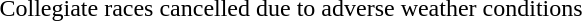<table>
<tr>
<td> Collegiate races cancelled due to adverse weather conditions</td>
</tr>
</table>
